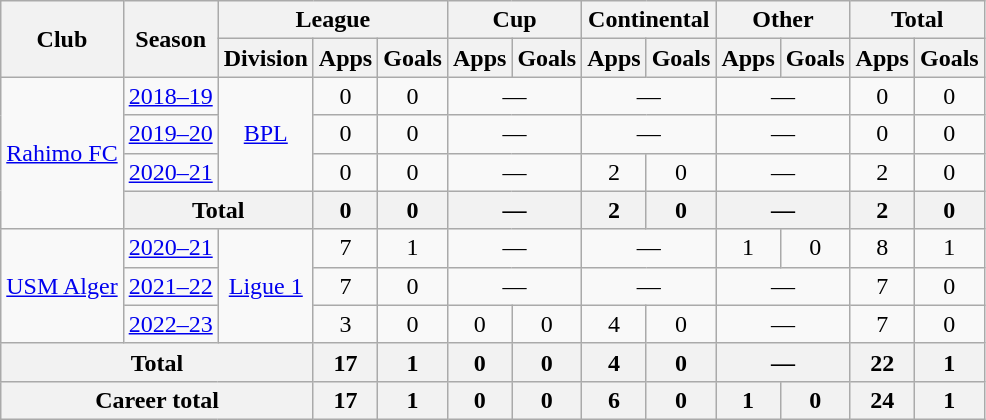<table class="wikitable" style="text-align: center">
<tr>
<th rowspan="2">Club</th>
<th rowspan="2">Season</th>
<th colspan="3">League</th>
<th colspan="2">Cup</th>
<th colspan="2">Continental</th>
<th colspan="2">Other</th>
<th colspan="2">Total</th>
</tr>
<tr>
<th>Division</th>
<th>Apps</th>
<th>Goals</th>
<th>Apps</th>
<th>Goals</th>
<th>Apps</th>
<th>Goals</th>
<th>Apps</th>
<th>Goals</th>
<th>Apps</th>
<th>Goals</th>
</tr>
<tr>
<td rowspan="4"><a href='#'>Rahimo FC</a></td>
<td><a href='#'>2018–19</a></td>
<td rowspan="3"><a href='#'>BPL</a></td>
<td>0</td>
<td>0</td>
<td colspan="2">—</td>
<td colspan="2">—</td>
<td colspan="2">—</td>
<td>0</td>
<td>0</td>
</tr>
<tr>
<td><a href='#'>2019–20</a></td>
<td>0</td>
<td>0</td>
<td colspan="2">—</td>
<td colspan="2">—</td>
<td colspan="2">—</td>
<td>0</td>
<td>0</td>
</tr>
<tr>
<td><a href='#'>2020–21</a></td>
<td>0</td>
<td>0</td>
<td colspan="2">—</td>
<td>2</td>
<td>0</td>
<td colspan="2">—</td>
<td>2</td>
<td>0</td>
</tr>
<tr>
<th colspan="2">Total</th>
<th>0</th>
<th>0</th>
<th colspan="2">—</th>
<th>2</th>
<th>0</th>
<th colspan="2">—</th>
<th>2</th>
<th>0</th>
</tr>
<tr>
<td rowspan="3"><a href='#'>USM Alger</a></td>
<td><a href='#'>2020–21</a></td>
<td rowspan="3"><a href='#'>Ligue 1</a></td>
<td>7</td>
<td>1</td>
<td colspan="2">—</td>
<td colspan="2">—</td>
<td>1</td>
<td>0</td>
<td>8</td>
<td>1</td>
</tr>
<tr>
<td><a href='#'>2021–22</a></td>
<td>7</td>
<td>0</td>
<td colspan="2">—</td>
<td colspan="2">—</td>
<td colspan="2">—</td>
<td>7</td>
<td>0</td>
</tr>
<tr>
<td><a href='#'>2022–23</a></td>
<td>3</td>
<td>0</td>
<td>0</td>
<td>0</td>
<td>4</td>
<td>0</td>
<td colspan="2">—</td>
<td>7</td>
<td>0</td>
</tr>
<tr>
<th colspan="3">Total</th>
<th>17</th>
<th>1</th>
<th>0</th>
<th>0</th>
<th>4</th>
<th>0</th>
<th colspan=2>—</th>
<th>22</th>
<th>1</th>
</tr>
<tr>
<th colspan="3">Career total</th>
<th>17</th>
<th>1</th>
<th>0</th>
<th>0</th>
<th>6</th>
<th>0</th>
<th>1</th>
<th>0</th>
<th>24</th>
<th>1</th>
</tr>
</table>
